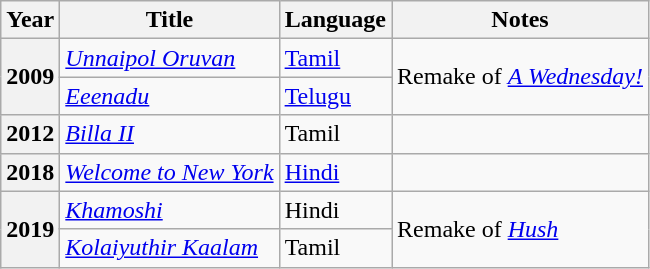<table class="wikitable plainrowheaders sortable">
<tr>
<th scope="col">Year</th>
<th scope="col">Title</th>
<th scope="col">Language</th>
<th scope="col" class="unsortable">Notes</th>
</tr>
<tr>
<th scope="row" rowspan="2">2009</th>
<td><em><a href='#'>Unnaipol Oruvan</a></em></td>
<td><a href='#'>Tamil</a></td>
<td rowspan = "2">Remake of <em><a href='#'>A Wednesday!</a></em></td>
</tr>
<tr>
<td><em><a href='#'>Eeenadu</a></em></td>
<td><a href='#'>Telugu</a></td>
</tr>
<tr>
<th scope="row">2012</th>
<td><em><a href='#'>Billa II</a></em></td>
<td>Tamil</td>
<td></td>
</tr>
<tr>
<th scope="row">2018</th>
<td><em><a href='#'>Welcome to New York</a></em></td>
<td><a href='#'>Hindi</a></td>
<td></td>
</tr>
<tr>
<th scope="row" rowspan="2">2019</th>
<td><em><a href='#'>Khamoshi</a></em></td>
<td>Hindi</td>
<td rowspan="2">Remake of <em><a href='#'>Hush</a></em></td>
</tr>
<tr>
<td><em><a href='#'>Kolaiyuthir Kaalam</a></em></td>
<td>Tamil</td>
</tr>
</table>
